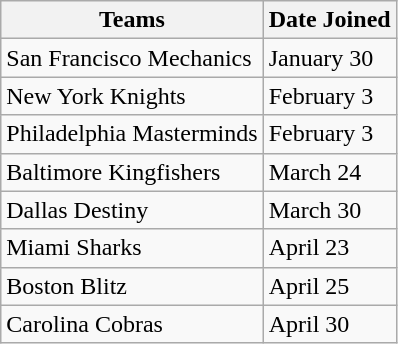<table class="wikitable">
<tr>
<th>Teams</th>
<th>Date Joined</th>
</tr>
<tr>
<td>San Francisco Mechanics</td>
<td>January 30</td>
</tr>
<tr>
<td>New York Knights</td>
<td>February 3</td>
</tr>
<tr>
<td>Philadelphia Masterminds</td>
<td>February 3</td>
</tr>
<tr>
<td>Baltimore Kingfishers</td>
<td>March 24</td>
</tr>
<tr>
<td>Dallas Destiny</td>
<td>March 30</td>
</tr>
<tr>
<td>Miami Sharks</td>
<td>April 23</td>
</tr>
<tr>
<td>Boston Blitz</td>
<td>April 25</td>
</tr>
<tr>
<td>Carolina Cobras</td>
<td>April 30</td>
</tr>
</table>
